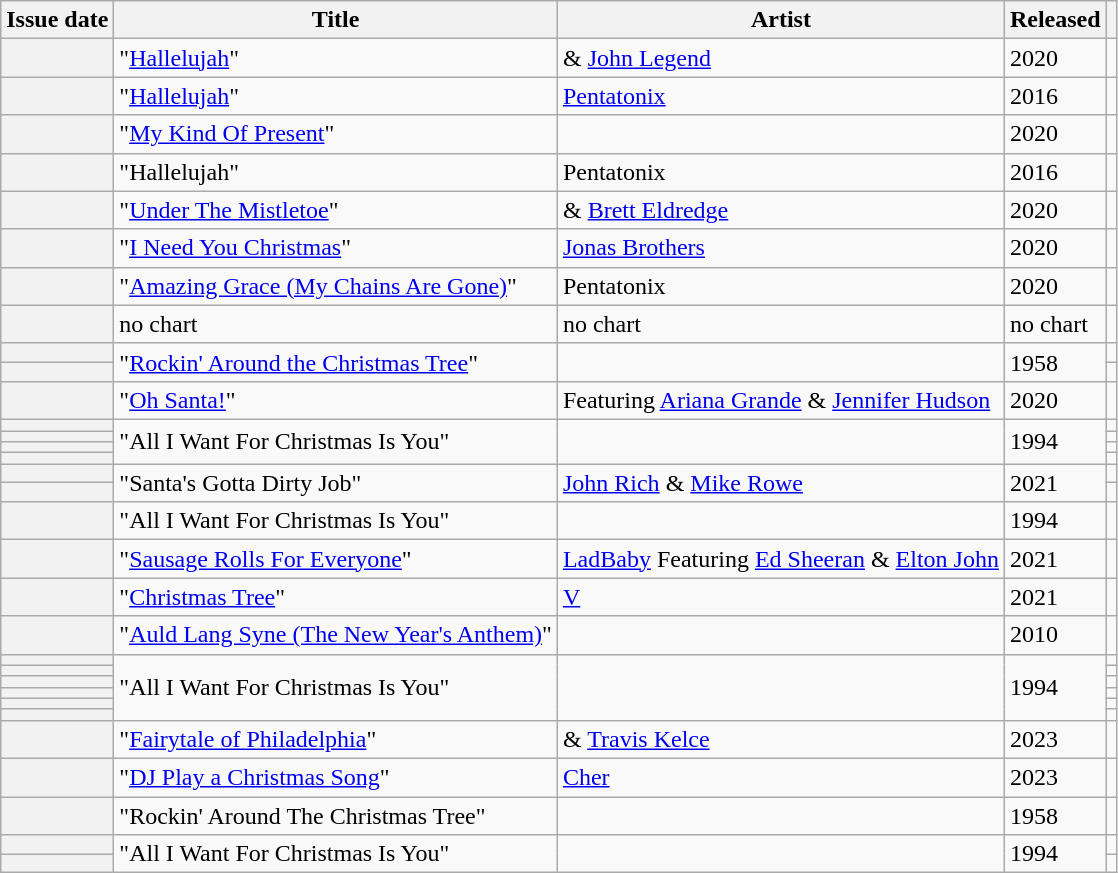<table class="wikitable sortable plainrowheaders">
<tr>
<th scope=col>Issue date</th>
<th scope=col>Title</th>
<th scope=col>Artist</th>
<th scope=col>Released</th>
<th scope=col class=unsortable></th>
</tr>
<tr>
<th scope="row"></th>
<td>"<a href='#'>Hallelujah</a>"</td>
<td> & <a href='#'>John Legend</a></td>
<td>2020</td>
<td></td>
</tr>
<tr>
<th scope="row"></th>
<td>"<a href='#'>Hallelujah</a>"</td>
<td><a href='#'>Pentatonix</a></td>
<td>2016</td>
<td></td>
</tr>
<tr>
<th scope="row"></th>
<td>"<a href='#'>My Kind Of Present</a>"</td>
<td></td>
<td>2020</td>
<td></td>
</tr>
<tr>
<th scope="row"></th>
<td>"Hallelujah"</td>
<td>Pentatonix</td>
<td>2016</td>
<td></td>
</tr>
<tr>
<th scope="row"></th>
<td>"<a href='#'>Under The Mistletoe</a>"</td>
<td> & <a href='#'>Brett Eldredge</a></td>
<td>2020</td>
<td></td>
</tr>
<tr>
<th scope="row"></th>
<td>"<a href='#'>I Need You Christmas</a>"</td>
<td><a href='#'>Jonas Brothers</a></td>
<td>2020</td>
<td></td>
</tr>
<tr>
<th scope="row"></th>
<td>"<a href='#'>Amazing Grace (My Chains Are Gone)</a>"</td>
<td>Pentatonix</td>
<td>2020</td>
<td></td>
</tr>
<tr>
<th scope="row"></th>
<td>no chart</td>
<td>no chart</td>
<td>no chart</td>
<td></td>
</tr>
<tr>
<th scope="row"></th>
<td rowspan="2">"<a href='#'>Rockin' Around the Christmas Tree</a>"</td>
<td rowspan="2"></td>
<td rowspan="2">1958</td>
<td></td>
</tr>
<tr>
<th scope="row"></th>
<td></td>
</tr>
<tr>
<th scope="row"></th>
<td>"<a href='#'>Oh Santa!</a>"</td>
<td> Featuring <a href='#'>Ariana Grande</a> & <a href='#'>Jennifer Hudson</a></td>
<td>2020</td>
<td></td>
</tr>
<tr>
<th scope="row"></th>
<td rowspan="4">"All I Want For Christmas Is You"</td>
<td rowspan="4"></td>
<td rowspan="4">1994</td>
<td></td>
</tr>
<tr>
<th scope="row"></th>
<td></td>
</tr>
<tr>
<th scope="row"></th>
<td></td>
</tr>
<tr>
<th scope="row"></th>
<td></td>
</tr>
<tr>
<th scope="row"></th>
<td rowspan="2">"Santa's Gotta Dirty Job" </td>
<td rowspan="2"><a href='#'>John Rich</a> & <a href='#'>Mike Rowe</a></td>
<td rowspan="2">2021</td>
<td></td>
</tr>
<tr>
<th scope="row"></th>
<td></td>
</tr>
<tr>
<th scope="row"></th>
<td>"All I Want For Christmas Is You"</td>
<td></td>
<td>1994</td>
<td></td>
</tr>
<tr>
<th scope="row"></th>
<td>"<a href='#'>Sausage Rolls For Everyone</a>"</td>
<td><a href='#'>LadBaby</a> Featuring <a href='#'>Ed Sheeran</a> & <a href='#'>Elton John</a></td>
<td>2021</td>
<td></td>
</tr>
<tr>
<th scope="row"></th>
<td>"<a href='#'>Christmas Tree</a>"</td>
<td><a href='#'>V</a></td>
<td>2021</td>
<td></td>
</tr>
<tr>
<th scope="row"></th>
<td>"<a href='#'>Auld Lang Syne (The New Year's Anthem)</a>"</td>
<td></td>
<td>2010</td>
<td></td>
</tr>
<tr>
<th scope="row"></th>
<td rowspan="6">"All I Want For Christmas Is You"</td>
<td rowspan="6"></td>
<td rowspan="6">1994</td>
<td></td>
</tr>
<tr>
<th scope="row"></th>
<td></td>
</tr>
<tr>
<th scope="row"></th>
<td></td>
</tr>
<tr>
<th scope="row"></th>
<td></td>
</tr>
<tr>
<th scope="row"></th>
<td></td>
</tr>
<tr>
<th scope="row"></th>
<td></td>
</tr>
<tr>
<th scope="row"></th>
<td>"<a href='#'>Fairytale of Philadelphia</a>"</td>
<td> & <a href='#'>Travis Kelce</a></td>
<td>2023</td>
<td></td>
</tr>
<tr>
<th scope="row"></th>
<td>"<a href='#'>DJ Play a Christmas Song</a>"</td>
<td><a href='#'>Cher</a></td>
<td>2023</td>
<td></td>
</tr>
<tr>
<th scope="row"></th>
<td>"Rockin' Around The Christmas Tree"</td>
<td></td>
<td>1958</td>
<td></td>
</tr>
<tr>
<th scope="row"></th>
<td rowspan="6">"All I Want For Christmas Is You"</td>
<td rowspan="6"></td>
<td rowspan="6">1994</td>
<td></td>
</tr>
<tr>
<th scope="row"></th>
<td></td>
</tr>
</table>
